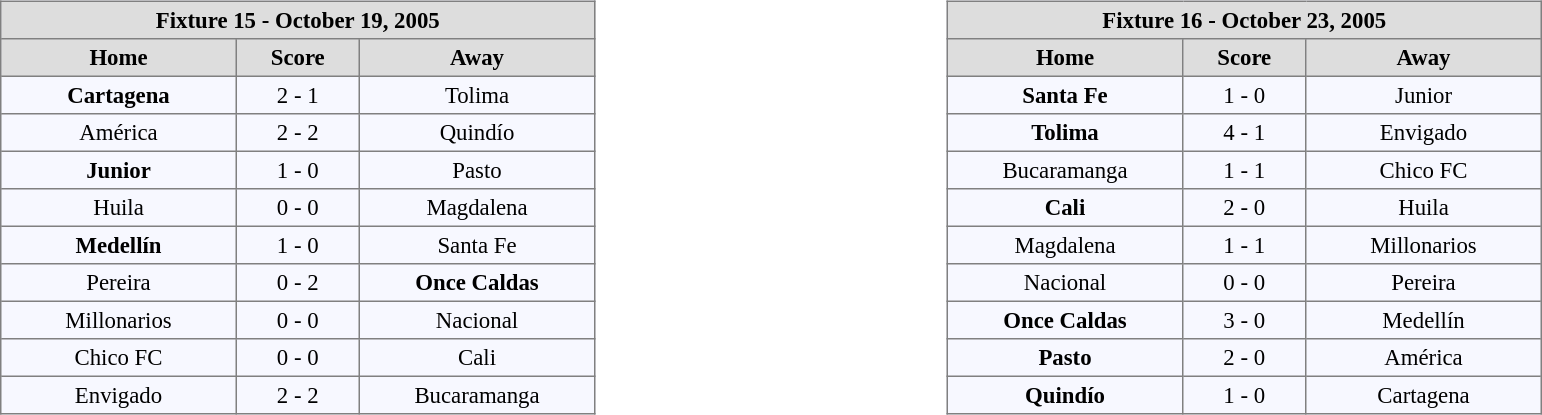<table width=100%>
<tr>
<td valign=top width=50% align=left><br><table align=center bgcolor="#f7f8ff" cellpadding="3" cellspacing="0" border="1" style="font-size: 95%; border: gray solid 1px; border-collapse: collapse;">
<tr align=center bgcolor=#DDDDDD style="color:black;">
<th colspan=3 align=center>Fixture 15 - October 19, 2005</th>
</tr>
<tr align=center bgcolor=#DDDDDD style="color:black;">
<th width="150">Home</th>
<th width="75">Score</th>
<th width="150">Away</th>
</tr>
<tr align=center>
<td><strong>Cartagena</strong></td>
<td>2 - 1</td>
<td>Tolima</td>
</tr>
<tr align=center>
<td>América</td>
<td>2 - 2</td>
<td>Quindío</td>
</tr>
<tr align=center>
<td><strong>Junior</strong></td>
<td>1 - 0</td>
<td>Pasto</td>
</tr>
<tr align=center>
<td>Huila</td>
<td>0 - 0</td>
<td>Magdalena</td>
</tr>
<tr align=center>
<td><strong>Medellín</strong></td>
<td>1 - 0</td>
<td>Santa Fe</td>
</tr>
<tr align=center>
<td>Pereira</td>
<td>0 - 2</td>
<td><strong>Once Caldas</strong></td>
</tr>
<tr align=center>
<td>Millonarios</td>
<td>0 - 0</td>
<td>Nacional</td>
</tr>
<tr align=center>
<td>Chico FC</td>
<td>0 - 0</td>
<td>Cali</td>
</tr>
<tr align=center>
<td>Envigado</td>
<td>2 - 2</td>
<td>Bucaramanga</td>
</tr>
</table>
</td>
<td valign=top width=50% align=left><br><table align=center bgcolor="#f7f8ff" cellpadding="3" cellspacing="0" border="1" style="font-size: 95%; border: gray solid 1px; border-collapse: collapse;">
<tr align=center bgcolor=#DDDDDD style="color:black;">
<th colspan=3 align=center>Fixture 16 - October 23, 2005</th>
</tr>
<tr align=center bgcolor=#DDDDDD style="color:black;">
<th width="150">Home</th>
<th width="75">Score</th>
<th width="150">Away</th>
</tr>
<tr align=center>
<td><strong>Santa Fe</strong></td>
<td>1 - 0</td>
<td>Junior</td>
</tr>
<tr align=center>
<td><strong>Tolima</strong></td>
<td>4 - 1</td>
<td>Envigado</td>
</tr>
<tr align=center>
<td>Bucaramanga</td>
<td>1 - 1</td>
<td>Chico FC</td>
</tr>
<tr align=center>
<td><strong>Cali</strong></td>
<td>2 - 0</td>
<td>Huila</td>
</tr>
<tr align=center>
<td>Magdalena</td>
<td>1 - 1</td>
<td>Millonarios</td>
</tr>
<tr align=center>
<td>Nacional</td>
<td>0 - 0</td>
<td>Pereira</td>
</tr>
<tr align=center>
<td><strong>Once Caldas</strong></td>
<td>3 - 0</td>
<td>Medellín</td>
</tr>
<tr align=center>
<td><strong>Pasto</strong></td>
<td>2 - 0</td>
<td>América</td>
</tr>
<tr align=center>
<td><strong>Quindío</strong></td>
<td>1 - 0</td>
<td>Cartagena</td>
</tr>
</table>
</td>
</tr>
</table>
